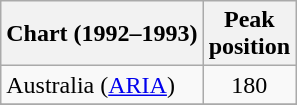<table class="wikitable sortable">
<tr>
<th align="left">Chart (1992–1993)</th>
<th align="center">Peak<br>position</th>
</tr>
<tr>
<td>Australia (<a href='#'>ARIA</a>)</td>
<td align="center">180</td>
</tr>
<tr>
</tr>
<tr>
</tr>
<tr>
</tr>
</table>
